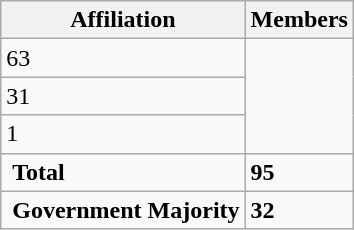<table class="wikitable">
<tr>
<th colspan="2">Affiliation</th>
<th>Members</th>
</tr>
<tr>
<td>63</td>
</tr>
<tr>
<td>31</td>
</tr>
<tr>
<td>1</td>
</tr>
<tr>
<td colspan="2" style="text-align:left;"> <strong>Total</strong><br></td>
<td><strong>95</strong></td>
</tr>
<tr>
<td colspan="2" style="text-align:left;"> <strong>Government Majority</strong><br></td>
<td><strong>32</strong></td>
</tr>
</table>
